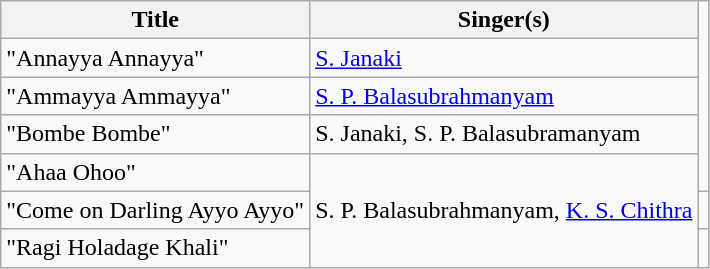<table class=wikitable sortable>
<tr>
<th>Title</th>
<th>Singer(s)</th>
</tr>
<tr>
<td>"Annayya Annayya"</td>
<td><a href='#'>S. Janaki</a></td>
</tr>
<tr>
<td>"Ammayya Ammayya"</td>
<td><a href='#'>S. P. Balasubrahmanyam</a></td>
</tr>
<tr>
<td>"Bombe Bombe"</td>
<td>S. Janaki, S. P. Balasubramanyam</td>
</tr>
<tr>
<td>"Ahaa Ohoo"</td>
<td rowspan=3>S. P. Balasubrahmanyam, <a href='#'>K. S. Chithra</a></td>
</tr>
<tr>
<td>"Come on Darling Ayyo Ayyo"</td>
<td></td>
</tr>
<tr>
<td>"Ragi Holadage Khali"</td>
<td></td>
</tr>
</table>
